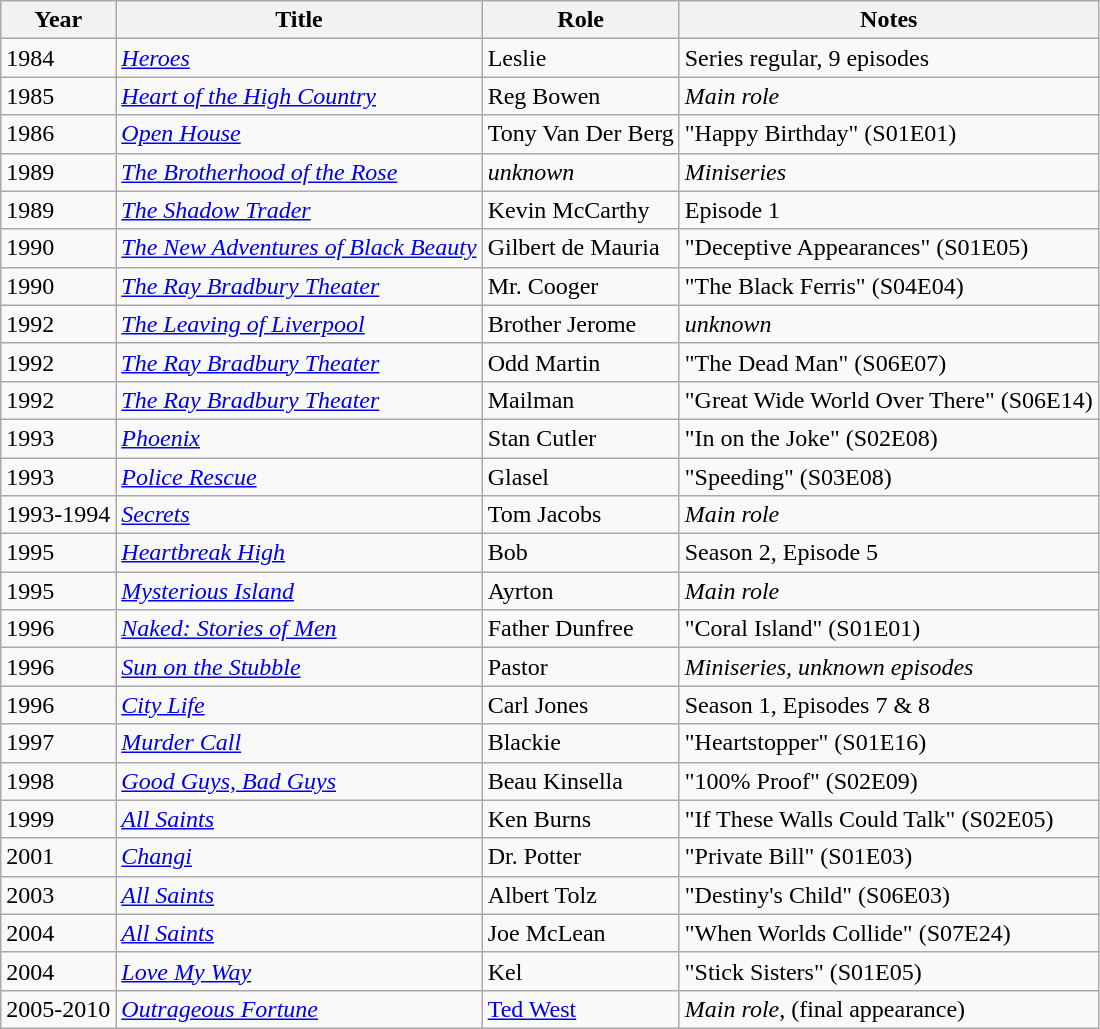<table class="wikitable sortable">
<tr>
<th>Year</th>
<th>Title</th>
<th>Role</th>
<th class="unsortable">Notes</th>
</tr>
<tr>
<td>1984</td>
<td><em><a href='#'>Heroes</a></em></td>
<td>Leslie</td>
<td>Series regular, 9 episodes</td>
</tr>
<tr>
<td>1985</td>
<td><em><a href='#'>Heart of the High Country</a></em></td>
<td>Reg Bowen</td>
<td><em>Main role</em></td>
</tr>
<tr>
<td>1986</td>
<td><em><a href='#'>Open House</a></em></td>
<td>Tony Van Der Berg</td>
<td>"Happy Birthday" (S01E01)</td>
</tr>
<tr>
<td>1989</td>
<td><em><a href='#'>The Brotherhood of the Rose</a></em></td>
<td><em>unknown</em></td>
<td><em>Miniseries</em></td>
</tr>
<tr>
<td>1989</td>
<td><em><a href='#'>The Shadow Trader</a></em></td>
<td>Kevin McCarthy</td>
<td>Episode 1</td>
</tr>
<tr>
<td>1990</td>
<td><em><a href='#'>The New Adventures of Black Beauty</a></em></td>
<td>Gilbert de Mauria</td>
<td>"Deceptive Appearances" (S01E05)</td>
</tr>
<tr>
<td>1990</td>
<td><em><a href='#'>The Ray Bradbury Theater</a></em></td>
<td>Mr. Cooger</td>
<td>"The Black Ferris" (S04E04)</td>
</tr>
<tr>
<td>1992</td>
<td><em><a href='#'>The Leaving of Liverpool</a></em></td>
<td>Brother Jerome</td>
<td><em>unknown</em></td>
</tr>
<tr>
<td>1992</td>
<td><em><a href='#'>The Ray Bradbury Theater</a></em></td>
<td>Odd Martin</td>
<td>"The Dead Man" (S06E07)</td>
</tr>
<tr>
<td>1992</td>
<td><em><a href='#'>The Ray Bradbury Theater</a></em></td>
<td>Mailman</td>
<td>"Great Wide World Over There" (S06E14)</td>
</tr>
<tr>
<td>1993</td>
<td><em><a href='#'>Phoenix</a></em></td>
<td>Stan Cutler</td>
<td>"In on the Joke" (S02E08)</td>
</tr>
<tr>
<td>1993</td>
<td><em><a href='#'>Police Rescue</a></em></td>
<td>Glasel</td>
<td>"Speeding" (S03E08)</td>
</tr>
<tr>
<td>1993-1994</td>
<td><em><a href='#'>Secrets</a></em></td>
<td>Tom Jacobs</td>
<td><em>Main role</em></td>
</tr>
<tr>
<td>1995</td>
<td><em><a href='#'>Heartbreak High</a></em></td>
<td>Bob</td>
<td>Season 2, Episode 5</td>
</tr>
<tr>
<td>1995</td>
<td><em><a href='#'>Mysterious Island</a></em></td>
<td>Ayrton</td>
<td><em>Main role</em></td>
</tr>
<tr>
<td>1996</td>
<td><em><a href='#'>Naked: Stories of Men</a></em></td>
<td>Father Dunfree</td>
<td>"Coral Island" (S01E01)</td>
</tr>
<tr>
<td>1996</td>
<td><em><a href='#'>Sun on the Stubble</a></em></td>
<td>Pastor</td>
<td><em>Miniseries, unknown episodes</em></td>
</tr>
<tr>
<td>1996</td>
<td><em><a href='#'>City Life</a></em></td>
<td>Carl Jones</td>
<td>Season 1, Episodes 7 & 8</td>
</tr>
<tr>
<td>1997</td>
<td><em><a href='#'>Murder Call</a></em></td>
<td>Blackie</td>
<td>"Heartstopper" (S01E16)</td>
</tr>
<tr>
<td>1998</td>
<td><em><a href='#'>Good Guys, Bad Guys</a></em></td>
<td>Beau Kinsella</td>
<td>"100% Proof" (S02E09)</td>
</tr>
<tr>
<td>1999</td>
<td><em><a href='#'>All Saints</a></em></td>
<td>Ken Burns</td>
<td>"If These Walls Could Talk" (S02E05)</td>
</tr>
<tr>
<td>2001</td>
<td><em><a href='#'>Changi</a></em></td>
<td>Dr. Potter</td>
<td>"Private Bill" (S01E03)</td>
</tr>
<tr>
<td>2003</td>
<td><em><a href='#'>All Saints</a></em></td>
<td>Albert Tolz</td>
<td>"Destiny's Child" (S06E03)</td>
</tr>
<tr>
<td>2004</td>
<td><em><a href='#'>All Saints</a></em></td>
<td>Joe McLean</td>
<td>"When Worlds Collide" (S07E24)</td>
</tr>
<tr>
<td>2004</td>
<td><em><a href='#'>Love My Way</a></em></td>
<td>Kel</td>
<td>"Stick Sisters" (S01E05)</td>
</tr>
<tr>
<td>2005-2010</td>
<td><em><a href='#'>Outrageous Fortune</a></em></td>
<td><a href='#'>Ted West</a></td>
<td><em>Main role</em>, (final appearance)</td>
</tr>
</table>
